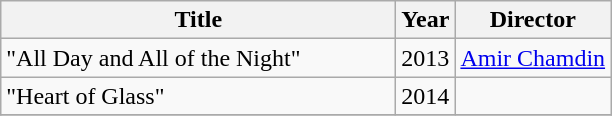<table class="wikitable">
<tr>
<th scope="col" style="width:16em;">Title</th>
<th>Year</th>
<th>Director</th>
</tr>
<tr>
<td scope="row">"All Day and All of the Night"</td>
<td>2013</td>
<td><a href='#'>Amir Chamdin</a></td>
</tr>
<tr>
<td scope="row">"Heart of Glass"</td>
<td>2014</td>
<td></td>
</tr>
<tr>
</tr>
</table>
